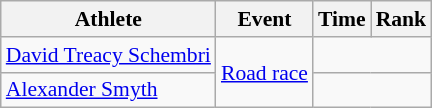<table class=wikitable style="font-size:90%;">
<tr>
<th>Athlete</th>
<th>Event</th>
<th>Time</th>
<th>Rank</th>
</tr>
<tr align=center>
<td align=left><a href='#'>David Treacy Schembri</a></td>
<td align=left rowspan=2><a href='#'>Road race</a></td>
<td colspan=2></td>
</tr>
<tr align=center>
<td align=left><a href='#'>Alexander Smyth</a></td>
<td colspan=2></td>
</tr>
</table>
